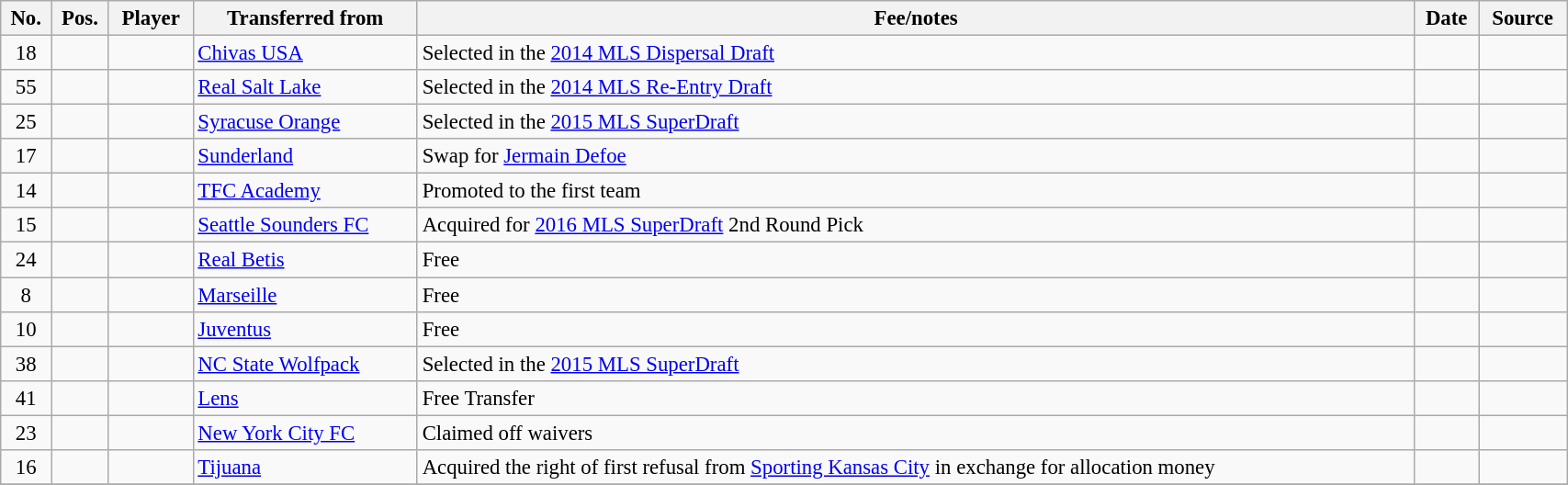<table class="wikitable sortable" style="width:90%; text-align:center; font-size:95%; text-align:left;">
<tr>
<th><strong>No.</strong></th>
<th><strong>Pos.</strong></th>
<th><strong>Player</strong></th>
<th><strong>Transferred from</strong></th>
<th><strong>Fee/notes</strong></th>
<th><strong>Date</strong></th>
<th><strong>Source</strong></th>
</tr>
<tr>
<td align=center>18</td>
<td align=center></td>
<td></td>
<td> <a href='#'>Chivas USA</a></td>
<td>Selected in the <a href='#'>2014 MLS Dispersal Draft</a></td>
<td></td>
<td></td>
</tr>
<tr>
<td align=center>55</td>
<td align=center></td>
<td></td>
<td> <a href='#'>Real Salt Lake</a></td>
<td>Selected in the <a href='#'>2014 MLS Re-Entry Draft</a></td>
<td></td>
<td></td>
</tr>
<tr>
<td align=center>25</td>
<td align=center></td>
<td></td>
<td> <a href='#'>Syracuse Orange</a></td>
<td>Selected in the <a href='#'>2015 MLS SuperDraft</a></td>
<td></td>
<td></td>
</tr>
<tr>
<td align=center>17</td>
<td align=center></td>
<td></td>
<td> <a href='#'>Sunderland</a></td>
<td>Swap for <a href='#'>Jermain Defoe</a></td>
<td></td>
<td></td>
</tr>
<tr>
<td align=center>14</td>
<td align=center></td>
<td></td>
<td> <a href='#'>TFC Academy</a></td>
<td>Promoted to the first team</td>
<td></td>
<td></td>
</tr>
<tr>
<td align=center>15</td>
<td align=center></td>
<td></td>
<td> <a href='#'>Seattle Sounders FC</a></td>
<td>Acquired for <a href='#'>2016 MLS SuperDraft</a> 2nd Round Pick</td>
<td></td>
<td></td>
</tr>
<tr>
<td align=center>24</td>
<td align=center></td>
<td></td>
<td> <a href='#'>Real Betis</a></td>
<td>Free</td>
<td></td>
<td></td>
</tr>
<tr>
<td align=center>8</td>
<td align=center></td>
<td></td>
<td> <a href='#'>Marseille</a></td>
<td>Free</td>
<td></td>
<td></td>
</tr>
<tr>
<td align=center>10</td>
<td align=center></td>
<td></td>
<td> <a href='#'>Juventus</a></td>
<td>Free</td>
<td></td>
<td></td>
</tr>
<tr>
<td align=center>38</td>
<td align=center></td>
<td></td>
<td> <a href='#'>NC State Wolfpack</a></td>
<td>Selected in the <a href='#'>2015 MLS SuperDraft</a></td>
<td></td>
<td></td>
</tr>
<tr>
<td align=center>41</td>
<td align=center></td>
<td></td>
<td> <a href='#'>Lens</a></td>
<td>Free Transfer</td>
<td></td>
<td></td>
</tr>
<tr>
<td align=center>23</td>
<td align=center></td>
<td></td>
<td> <a href='#'>New York City FC</a></td>
<td>Claimed off waivers</td>
<td></td>
<td></td>
</tr>
<tr>
<td align=center>16</td>
<td align=center></td>
<td></td>
<td> <a href='#'>Tijuana</a></td>
<td>Acquired the right of first refusal from <a href='#'>Sporting Kansas City</a> in exchange for allocation money</td>
<td></td>
<td></td>
</tr>
<tr>
</tr>
</table>
